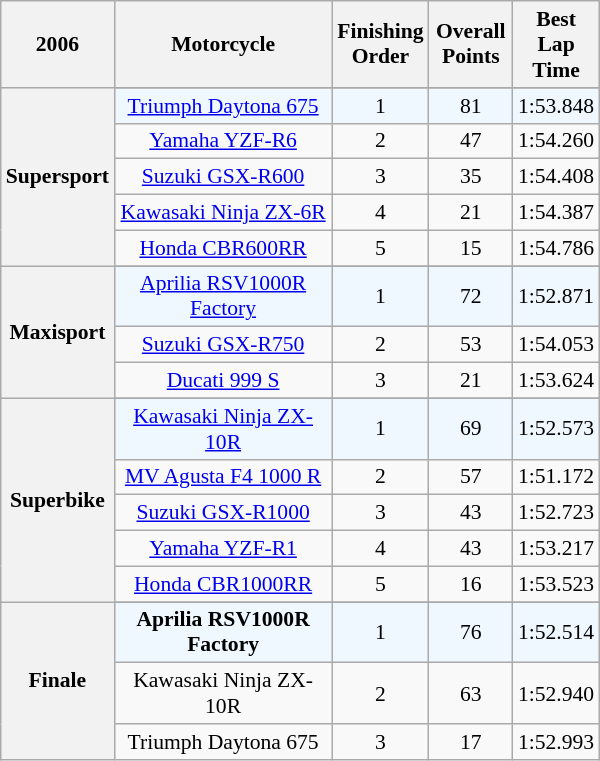<table class="wikitable" style="width:400px; text-align:center; font-size: 90%;">
<tr>
<th>2006</th>
<th width="150">Motorcycle</th>
<th width="50">Finishing Order</th>
<th width="50">Overall Points</th>
<th width="50">Best Lap Time</th>
</tr>
<tr>
<th rowspan=6>Supersport</th>
</tr>
<tr bgcolor="aliceblue">
<td><a href='#'>Triumph Daytona 675</a></td>
<td>1</td>
<td>81</td>
<td>1:53.848</td>
</tr>
<tr>
<td><a href='#'>Yamaha YZF-R6</a></td>
<td>2</td>
<td>47</td>
<td>1:54.260</td>
</tr>
<tr>
<td><a href='#'>Suzuki GSX-R600</a></td>
<td>3</td>
<td>35</td>
<td>1:54.408</td>
</tr>
<tr>
<td><a href='#'>Kawasaki Ninja ZX-6R</a></td>
<td>4</td>
<td>21</td>
<td>1:54.387</td>
</tr>
<tr>
<td><a href='#'>Honda CBR600RR</a></td>
<td>5</td>
<td>15</td>
<td>1:54.786</td>
</tr>
<tr>
<th rowspan=4>Maxisport</th>
</tr>
<tr bgcolor="aliceblue">
<td><a href='#'>Aprilia RSV1000R Factory</a></td>
<td>1</td>
<td>72</td>
<td>1:52.871</td>
</tr>
<tr>
<td><a href='#'>Suzuki GSX-R750</a></td>
<td>2</td>
<td>53</td>
<td>1:54.053</td>
</tr>
<tr>
<td><a href='#'>Ducati 999 S</a></td>
<td>3</td>
<td>21</td>
<td>1:53.624</td>
</tr>
<tr>
<th rowspan=6 colspan="1">Superbike</th>
</tr>
<tr bgcolor="aliceblue">
<td><a href='#'>Kawasaki Ninja ZX-10R</a></td>
<td>1</td>
<td>69</td>
<td>1:52.573</td>
</tr>
<tr>
<td><a href='#'>MV Agusta F4 1000 R</a></td>
<td>2</td>
<td>57</td>
<td>1:51.172</td>
</tr>
<tr>
<td><a href='#'>Suzuki GSX-R1000</a></td>
<td>3</td>
<td>43</td>
<td>1:52.723</td>
</tr>
<tr>
<td><a href='#'>Yamaha YZF-R1</a></td>
<td>4</td>
<td>43</td>
<td>1:53.217</td>
</tr>
<tr>
<td><a href='#'>Honda CBR1000RR</a></td>
<td>5</td>
<td>16</td>
<td>1:53.523</td>
</tr>
<tr>
<th rowspan=4>Finale</th>
</tr>
<tr bgcolor="aliceblue">
<td><strong>Aprilia RSV1000R Factory</strong></td>
<td>1</td>
<td>76</td>
<td>1:52.514</td>
</tr>
<tr>
<td>Kawasaki Ninja ZX-10R</td>
<td>2</td>
<td>63</td>
<td>1:52.940</td>
</tr>
<tr>
<td>Triumph Daytona 675</td>
<td>3</td>
<td>17</td>
<td>1:52.993</td>
</tr>
</table>
